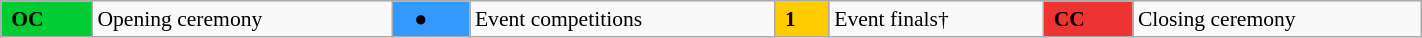<table class="wikitable" style="margin:0.5em auto; font-size:90%;position:relative;" width=75%>
<tr>
<td bgcolor="#00cc33"> <strong>OC</strong> </td>
<td>Opening ceremony</td>
<td bgcolor="#3399ff">  ● </td>
<td>Event competitions</td>
<td bgcolor="#ffcc00"> <strong>1</strong> </td>
<td>Event finals†</td>
<td bgcolor="#ee3333"> <strong>CC</strong> </td>
<td>Closing ceremony</td>
</tr>
</table>
